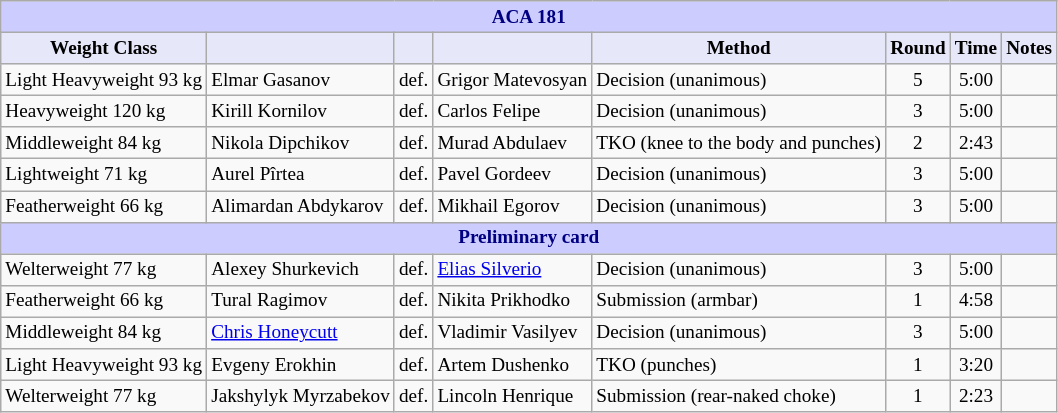<table class="wikitable" style="font-size: 80%;">
<tr>
<th colspan="8" style="background-color: #ccf; color: #000080; text-align: center;"><strong>ACA 181</strong></th>
</tr>
<tr>
<th colspan="1" style="background-color: #E6E8FA; color: #000000; text-align: center;">Weight Class</th>
<th colspan="1" style="background-color: #E6E8FA; color: #000000; text-align: center;"></th>
<th colspan="1" style="background-color: #E6E8FA; color: #000000; text-align: center;"></th>
<th colspan="1" style="background-color: #E6E8FA; color: #000000; text-align: center;"></th>
<th colspan="1" style="background-color: #E6E8FA; color: #000000; text-align: center;">Method</th>
<th colspan="1" style="background-color: #E6E8FA; color: #000000; text-align: center;">Round</th>
<th colspan="1" style="background-color: #E6E8FA; color: #000000; text-align: center;">Time</th>
<th colspan="1" style="background-color: #E6E8FA; color: #000000; text-align: center;">Notes</th>
</tr>
<tr>
<td>Light Heavyweight 93 kg</td>
<td> Elmar Gasanov</td>
<td>def.</td>
<td> Grigor Matevosyan</td>
<td>Decision (unanimous)</td>
<td align=center>5</td>
<td align=center>5:00</td>
<td></td>
</tr>
<tr>
<td>Heavyweight 120 kg</td>
<td> Kirill Kornilov</td>
<td>def.</td>
<td> Carlos Felipe</td>
<td>Decision (unanimous)</td>
<td align=center>3</td>
<td align=center>5:00</td>
<td></td>
</tr>
<tr>
<td>Middleweight 84 kg</td>
<td> Nikola Dipchikov</td>
<td>def.</td>
<td> Murad Abdulaev</td>
<td>TKO (knee to the body and punches)</td>
<td align=center>2</td>
<td align=center>2:43</td>
<td></td>
</tr>
<tr>
<td>Lightweight 71 kg</td>
<td> Aurel Pîrtea</td>
<td>def.</td>
<td> Pavel Gordeev</td>
<td>Decision (unanimous)</td>
<td align=center>3</td>
<td align=center>5:00</td>
<td></td>
</tr>
<tr>
<td>Featherweight 66 kg</td>
<td> Alimardan Abdykarov</td>
<td>def.</td>
<td> Mikhail Egorov</td>
<td>Decision (unanimous)</td>
<td align=center>3</td>
<td align=center>5:00</td>
<td></td>
</tr>
<tr>
<th colspan="8" style="background-color: #ccf; color: #000080; text-align: center;"><strong>Preliminary card</strong></th>
</tr>
<tr>
<td>Welterweight 77 kg</td>
<td> Alexey Shurkevich</td>
<td>def.</td>
<td> <a href='#'>Elias Silverio</a></td>
<td>Decision (unanimous)</td>
<td align=center>3</td>
<td align=center>5:00</td>
<td></td>
</tr>
<tr>
<td>Featherweight 66 kg</td>
<td> Tural Ragimov</td>
<td>def.</td>
<td> Nikita Prikhodko</td>
<td>Submission (armbar)</td>
<td align=center>1</td>
<td align=center>4:58</td>
<td></td>
</tr>
<tr>
<td>Middleweight 84 kg</td>
<td> <a href='#'>Chris Honeycutt</a></td>
<td>def.</td>
<td> Vladimir Vasilyev</td>
<td>Decision (unanimous)</td>
<td align=center>3</td>
<td align=center>5:00</td>
<td></td>
</tr>
<tr>
<td>Light Heavyweight 93 kg</td>
<td> Evgeny Erokhin</td>
<td>def.</td>
<td> Artem Dushenko</td>
<td>TKO (punches)</td>
<td align=center>1</td>
<td align=center>3:20</td>
<td></td>
</tr>
<tr>
<td>Welterweight 77 kg</td>
<td> Jakshylyk Myrzabekov</td>
<td>def.</td>
<td> Lincoln Henrique</td>
<td>Submission (rear-naked choke)</td>
<td align=center>1</td>
<td align=center>2:23</td>
<td></td>
</tr>
</table>
